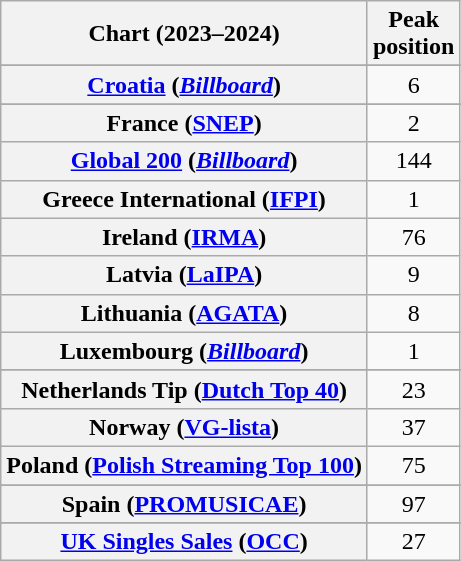<table class="wikitable sortable plainrowheaders" style="text-align:center">
<tr>
<th scope="col">Chart (2023–2024)</th>
<th scope="col">Peak<br>position</th>
</tr>
<tr>
</tr>
<tr>
</tr>
<tr>
</tr>
<tr>
<th scope="row"><a href='#'>Croatia</a> (<em><a href='#'>Billboard</a></em>)</th>
<td>6</td>
</tr>
<tr>
</tr>
<tr>
<th scope="row">France (<a href='#'>SNEP</a>)</th>
<td>2</td>
</tr>
<tr>
<th scope="row"><a href='#'>Global 200</a> (<em><a href='#'>Billboard</a></em>)</th>
<td>144</td>
</tr>
<tr>
<th scope="row">Greece International (<a href='#'>IFPI</a>)</th>
<td>1</td>
</tr>
<tr>
<th scope="row">Ireland (<a href='#'>IRMA</a>)</th>
<td>76</td>
</tr>
<tr>
<th scope="row">Latvia (<a href='#'>LaIPA</a>)</th>
<td>9</td>
</tr>
<tr>
<th scope="row">Lithuania (<a href='#'>AGATA</a>)</th>
<td>8</td>
</tr>
<tr>
<th scope="row">Luxembourg (<em><a href='#'>Billboard</a></em>)</th>
<td>1</td>
</tr>
<tr>
</tr>
<tr>
<th scope="row">Netherlands Tip (<a href='#'>Dutch Top 40</a>)</th>
<td>23</td>
</tr>
<tr>
<th scope="row">Norway (<a href='#'>VG-lista</a>)</th>
<td>37</td>
</tr>
<tr>
<th scope="row">Poland (<a href='#'>Polish Streaming Top 100</a>)</th>
<td>75</td>
</tr>
<tr>
</tr>
<tr>
<th scope="row">Spain (<a href='#'>PROMUSICAE</a>)</th>
<td>97</td>
</tr>
<tr>
</tr>
<tr>
</tr>
<tr>
</tr>
<tr>
<th scope="row"><a href='#'>UK Singles Sales</a> (<a href='#'>OCC</a>)</th>
<td>27</td>
</tr>
</table>
